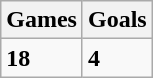<table class="wikitable">
<tr>
<th>Games</th>
<th>Goals</th>
</tr>
<tr>
<td><strong>18</strong></td>
<td><strong>4</strong></td>
</tr>
</table>
